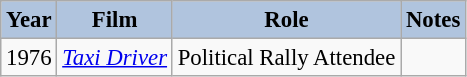<table class="wikitable" style="font-size:95%;">
<tr>
<th style="background:#B0C4DE;">Year</th>
<th style="background:#B0C4DE;">Film</th>
<th style="background:#B0C4DE;">Role</th>
<th style="background:#B0C4DE;">Notes</th>
</tr>
<tr>
<td>1976</td>
<td><em><a href='#'>Taxi Driver</a></em></td>
<td>Political Rally Attendee</td>
<td></td>
</tr>
</table>
